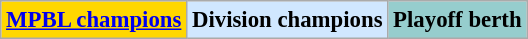<table class="wikitable" style="font-size:95%">
<tr>
<td align="center" bgcolor="gold"><strong><a href='#'>MPBL champions</a></strong></td>
<td align="center" bgcolor="#D0E7FF"><strong>Division champions</strong></td>
<td align="center" bgcolor="#96CDCD"><strong>Playoff berth</strong><br></td>
</tr>
</table>
